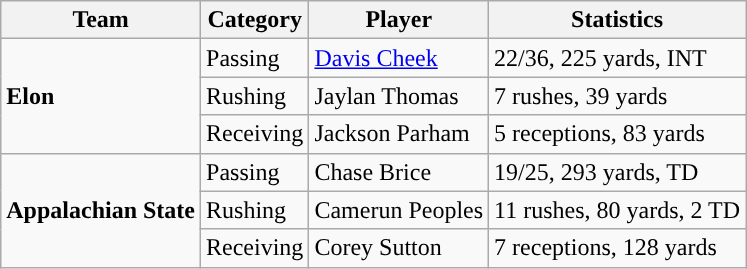<table class="wikitable" style="float: left;">
<tr>
<th>Team</th>
<th>Category</th>
<th>Player</th>
<th>Statistics</th>
</tr>
<tr>
<td rowspan=3><strong>Elon</strong></td>
<td>Passing</td>
<td><a href='#'>Davis Cheek</a></td>
<td>22/36, 225 yards, INT</td>
</tr>
<tr>
<td>Rushing</td>
<td>Jaylan Thomas</td>
<td>7 rushes, 39 yards</td>
</tr>
<tr>
<td>Receiving</td>
<td>Jackson Parham</td>
<td>5 receptions, 83 yards</td>
</tr>
<tr>
<td rowspan=3><strong>Appalachian State</strong></td>
<td>Passing</td>
<td>Chase Brice</td>
<td>19/25, 293 yards, TD</td>
</tr>
<tr>
<td>Rushing</td>
<td>Camerun Peoples</td>
<td>11 rushes, 80 yards, 2 TD</td>
</tr>
<tr>
<td>Receiving</td>
<td>Corey Sutton</td>
<td>7 receptions, 128 yards</td>
</tr>
</table>
